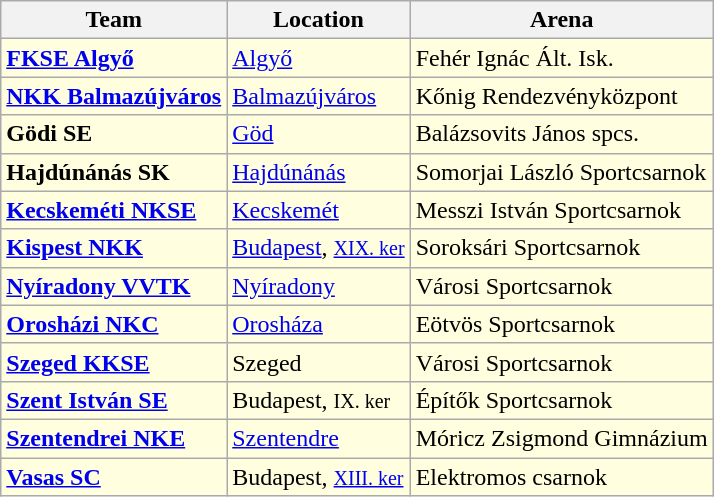<table class="wikitable sortable" style="text-align: left;">
<tr>
<th>Team</th>
<th>Location</th>
<th>Arena</th>
</tr>
<tr bgcolor=ffffe0>
<td><strong><a href='#'>FKSE Algyő</a></strong></td>
<td><a href='#'>Algyő</a></td>
<td>Fehér Ignác Ált. Isk.</td>
</tr>
<tr bgcolor=ffffe0>
<td><strong><a href='#'>NKK Balmazújváros</a></strong></td>
<td><a href='#'>Balmazújváros</a></td>
<td>Kőnig Rendezvényközpont</td>
</tr>
<tr bgcolor=ffffe0>
<td><strong>Gödi SE</strong></td>
<td><a href='#'>Göd</a></td>
<td>Balázsovits János spcs.</td>
</tr>
<tr bgcolor=ffffe0>
<td><strong>Hajdúnánás SK</strong></td>
<td><a href='#'>Hajdúnánás</a></td>
<td>Somorjai László Sportcsarnok</td>
</tr>
<tr bgcolor=ffffe0>
<td><strong><a href='#'>Kecskeméti NKSE</a></strong></td>
<td><a href='#'>Kecskemét</a></td>
<td>Messzi István Sportcsarnok</td>
</tr>
<tr bgcolor=ffffe0>
<td><strong><a href='#'>Kispest NKK</a></strong></td>
<td><a href='#'>Budapest</a>, <small><a href='#'>XIX. ker</a></small></td>
<td>Soroksári Sportcsarnok</td>
</tr>
<tr bgcolor=ffffe0>
<td><strong><a href='#'>Nyíradony VVTK</a></strong></td>
<td><a href='#'>Nyíradony</a></td>
<td>Városi Sportcsarnok</td>
</tr>
<tr bgcolor=ffffe0>
<td><strong><a href='#'>Orosházi NKC</a></strong></td>
<td><a href='#'>Orosháza</a></td>
<td>Eötvös Sportcsarnok</td>
</tr>
<tr bgcolor=ffffe0>
<td><strong><a href='#'>Szeged KKSE</a></strong></td>
<td>Szeged</td>
<td>Városi Sportcsarnok</td>
</tr>
<tr bgcolor=ffffe0>
<td><strong><a href='#'>Szent István SE</a></strong></td>
<td>Budapest, <small>IX. ker</small></td>
<td>Építők Sportcsarnok</td>
</tr>
<tr bgcolor=ffffe0>
<td><strong><a href='#'>Szentendrei NKE</a></strong></td>
<td><a href='#'>Szentendre</a></td>
<td>Móricz Zsigmond Gimnázium</td>
</tr>
<tr bgcolor=ffffe0>
<td><strong><a href='#'>Vasas SC</a></strong></td>
<td>Budapest, <small><a href='#'>XIII. ker</a></small></td>
<td>Elektromos csarnok</td>
</tr>
</table>
